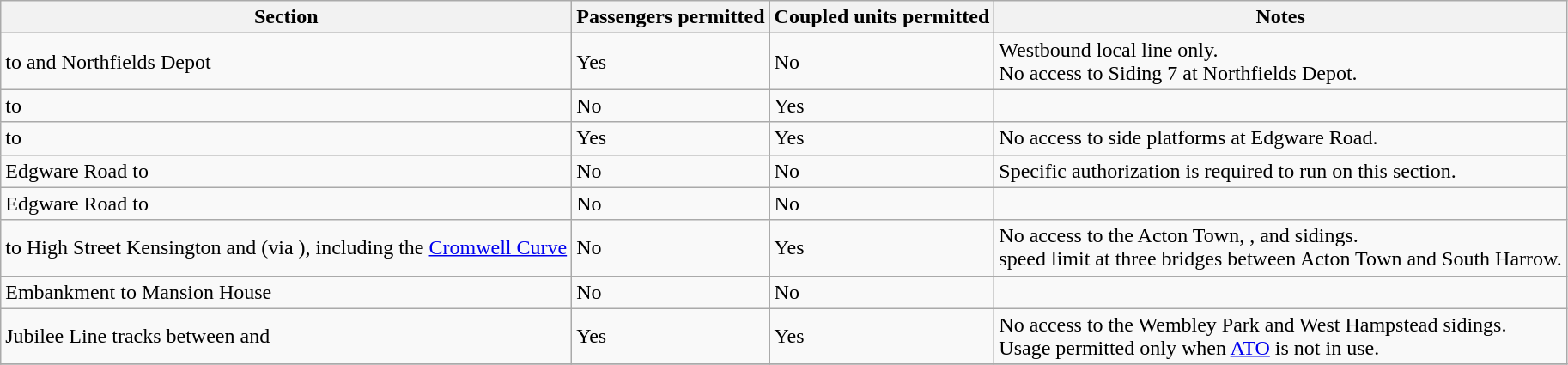<table class="wikitable collapsible collapsed">
<tr>
<th>Section</th>
<th>Passengers permitted</th>
<th>Coupled units permitted</th>
<th>Notes</th>
</tr>
<tr>
<td> to  and Northfields Depot</td>
<td>Yes</td>
<td>No</td>
<td>Westbound local line only.<br>No access to Siding 7 at Northfields Depot.</td>
</tr>
<tr>
<td> to </td>
<td>No</td>
<td>Yes</td>
<td></td>
</tr>
<tr>
<td> to </td>
<td>Yes</td>
<td>Yes</td>
<td>No access to side platforms at Edgware Road.</td>
</tr>
<tr>
<td>Edgware Road to </td>
<td>No</td>
<td>No</td>
<td>Specific authorization is required to run on this section.</td>
</tr>
<tr>
<td>Edgware Road to </td>
<td>No</td>
<td>No</td>
<td></td>
</tr>
<tr>
<td> to High Street Kensington and  (via ), including the <a href='#'>Cromwell Curve</a></td>
<td>No</td>
<td>Yes</td>
<td>No access to the Acton Town, , and  sidings.<br> speed limit at three bridges between Acton Town and South Harrow.</td>
</tr>
<tr>
<td>Embankment to Mansion House</td>
<td>No</td>
<td>No</td>
<td></td>
</tr>
<tr>
<td>Jubilee Line tracks between  and </td>
<td>Yes</td>
<td>Yes</td>
<td>No access to the Wembley Park and West Hampstead sidings.<br>Usage permitted only when <a href='#'>ATO</a> is not in use.</td>
</tr>
<tr>
</tr>
</table>
